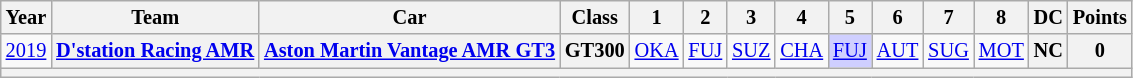<table class="wikitable" style="text-align:center; font-size:85%">
<tr>
<th>Year</th>
<th>Team</th>
<th>Car</th>
<th>Class</th>
<th>1</th>
<th>2</th>
<th>3</th>
<th>4</th>
<th>5</th>
<th>6</th>
<th>7</th>
<th>8</th>
<th>DC</th>
<th>Points</th>
</tr>
<tr>
<td><a href='#'>2019</a></td>
<th nowrap><a href='#'>D'station Racing AMR</a></th>
<th nowrap><a href='#'>Aston Martin Vantage AMR GT3</a></th>
<th>GT300</th>
<td><a href='#'>OKA</a></td>
<td><a href='#'>FUJ</a></td>
<td><a href='#'>SUZ</a></td>
<td><a href='#'>CHA</a></td>
<td style="background:#CFCFFF;"><a href='#'>FUJ</a><br></td>
<td><a href='#'>AUT</a></td>
<td><a href='#'>SUG</a></td>
<td><a href='#'>MOT</a></td>
<th>NC</th>
<th>0</th>
</tr>
<tr>
<th colspan="14"></th>
</tr>
</table>
